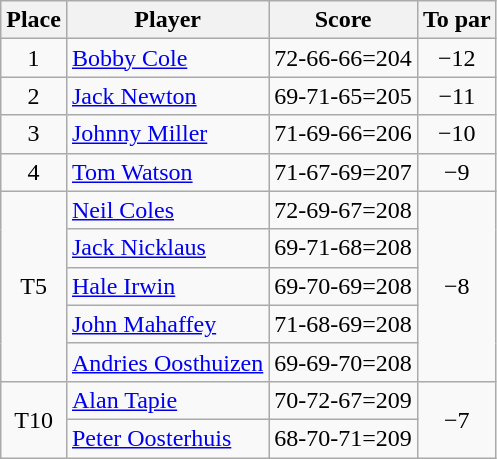<table class="wikitable">
<tr>
<th>Place</th>
<th>Player</th>
<th>Score</th>
<th>To par</th>
</tr>
<tr>
<td align=center>1</td>
<td> <a href='#'>Bobby Cole</a></td>
<td align=center>72-66-66=204</td>
<td align=center>−12</td>
</tr>
<tr>
<td align=center>2</td>
<td> <a href='#'>Jack Newton</a></td>
<td align=center>69-71-65=205</td>
<td align=center>−11</td>
</tr>
<tr>
<td align=center>3</td>
<td> <a href='#'>Johnny Miller</a></td>
<td align=center>71-69-66=206</td>
<td align=center>−10</td>
</tr>
<tr>
<td align=center>4</td>
<td> <a href='#'>Tom Watson</a></td>
<td align=center>71-67-69=207</td>
<td align=center>−9</td>
</tr>
<tr>
<td rowspan="5" align=center>T5</td>
<td> <a href='#'>Neil Coles</a></td>
<td align=center>72-69-67=208</td>
<td rowspan="5" align=center>−8</td>
</tr>
<tr>
<td> <a href='#'>Jack Nicklaus</a></td>
<td align=center>69-71-68=208</td>
</tr>
<tr>
<td> <a href='#'>Hale Irwin</a></td>
<td align=center>69-70-69=208</td>
</tr>
<tr>
<td> <a href='#'>John Mahaffey</a></td>
<td align=center>71-68-69=208</td>
</tr>
<tr>
<td> <a href='#'>Andries Oosthuizen</a></td>
<td align=center>69-69-70=208</td>
</tr>
<tr>
<td rowspan="2" align=center>T10</td>
<td> <a href='#'>Alan Tapie</a></td>
<td align=center>70-72-67=209</td>
<td rowspan="2" align=center>−7</td>
</tr>
<tr>
<td> <a href='#'>Peter Oosterhuis</a></td>
<td align=center>68-70-71=209</td>
</tr>
</table>
